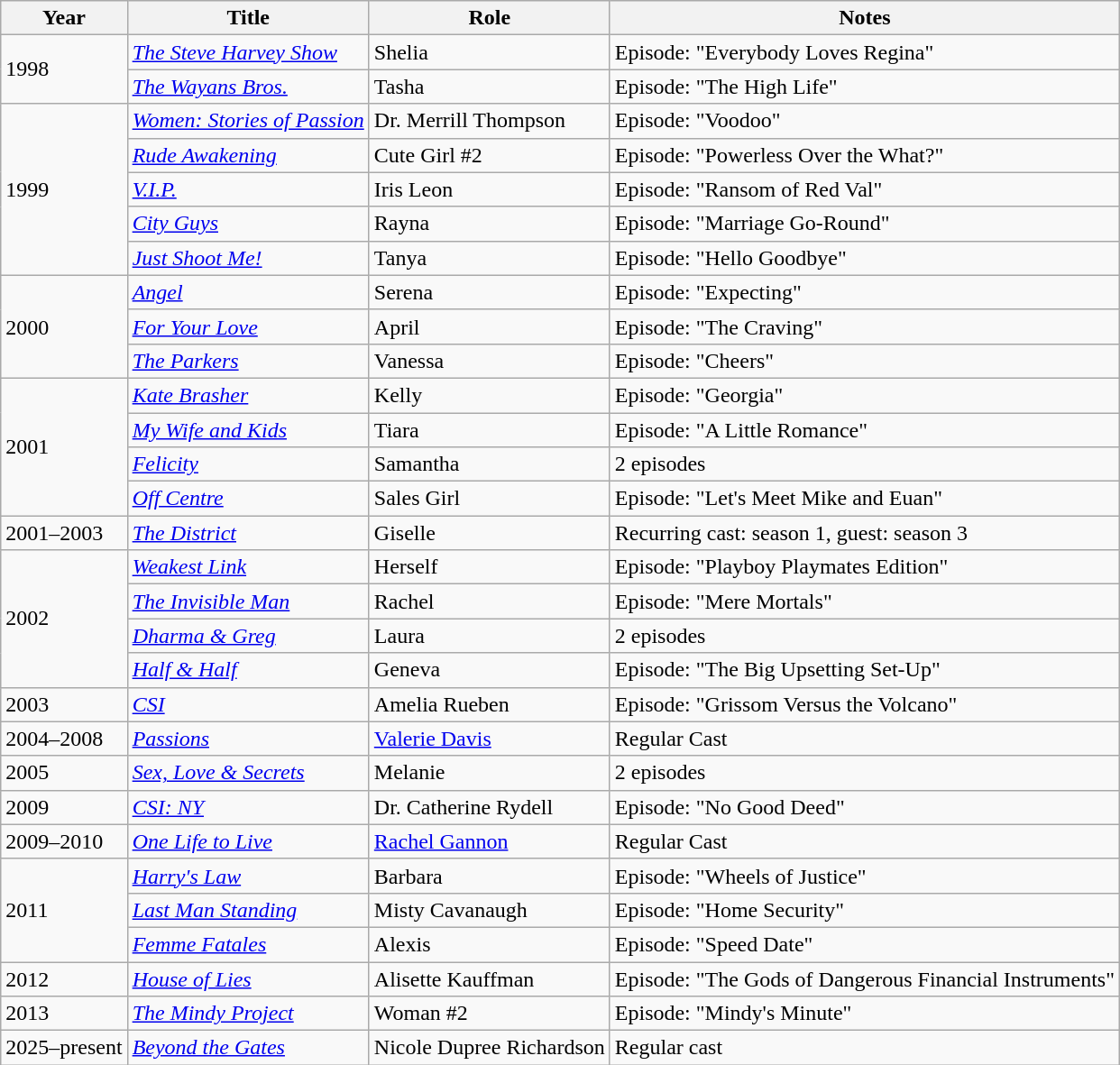<table class="wikitable">
<tr>
<th>Year</th>
<th>Title</th>
<th>Role</th>
<th>Notes</th>
</tr>
<tr>
<td rowspan="2">1998</td>
<td><em><a href='#'>The Steve Harvey Show</a></em></td>
<td>Shelia</td>
<td>Episode: "Everybody Loves Regina"</td>
</tr>
<tr>
<td><em><a href='#'>The Wayans Bros.</a></em></td>
<td>Tasha</td>
<td>Episode: "The High Life"</td>
</tr>
<tr>
<td rowspan="5">1999</td>
<td><em><a href='#'>Women: Stories of Passion</a></em></td>
<td>Dr. Merrill Thompson</td>
<td>Episode: "Voodoo"</td>
</tr>
<tr>
<td><em><a href='#'>Rude Awakening</a></em></td>
<td>Cute Girl #2</td>
<td>Episode: "Powerless Over the What?"</td>
</tr>
<tr>
<td><em><a href='#'>V.I.P.</a></em></td>
<td>Iris Leon</td>
<td>Episode: "Ransom of Red Val"</td>
</tr>
<tr>
<td><em><a href='#'>City Guys</a></em></td>
<td>Rayna</td>
<td>Episode: "Marriage Go-Round"</td>
</tr>
<tr>
<td><em><a href='#'>Just Shoot Me!</a></em></td>
<td>Tanya</td>
<td>Episode: "Hello Goodbye"</td>
</tr>
<tr>
<td rowspan="3">2000</td>
<td><em><a href='#'>Angel</a></em></td>
<td>Serena</td>
<td>Episode: "Expecting"</td>
</tr>
<tr>
<td><em><a href='#'>For Your Love</a></em></td>
<td>April</td>
<td>Episode: "The Craving"</td>
</tr>
<tr>
<td><em><a href='#'>The Parkers</a></em></td>
<td>Vanessa</td>
<td>Episode: "Cheers"</td>
</tr>
<tr>
<td rowspan="4">2001</td>
<td><em><a href='#'>Kate Brasher</a></em></td>
<td>Kelly</td>
<td>Episode: "Georgia"</td>
</tr>
<tr>
<td><em><a href='#'>My Wife and Kids</a></em></td>
<td>Tiara</td>
<td>Episode: "A Little Romance"</td>
</tr>
<tr>
<td><em><a href='#'>Felicity</a></em></td>
<td>Samantha</td>
<td>2 episodes</td>
</tr>
<tr>
<td><em><a href='#'>Off Centre</a></em></td>
<td>Sales Girl</td>
<td>Episode: "Let's Meet Mike and Euan"</td>
</tr>
<tr>
<td>2001–2003</td>
<td><em><a href='#'>The District</a></em></td>
<td>Giselle</td>
<td>Recurring cast: season 1, guest: season 3</td>
</tr>
<tr>
<td rowspan="4">2002</td>
<td><em><a href='#'>Weakest Link</a></em></td>
<td>Herself</td>
<td>Episode: "Playboy Playmates Edition"</td>
</tr>
<tr>
<td><em><a href='#'>The Invisible Man</a></em></td>
<td>Rachel</td>
<td>Episode: "Mere Mortals"</td>
</tr>
<tr>
<td><em><a href='#'>Dharma & Greg</a></em></td>
<td>Laura</td>
<td>2 episodes</td>
</tr>
<tr>
<td><em><a href='#'>Half & Half</a></em></td>
<td>Geneva</td>
<td>Episode: "The Big Upsetting Set-Up"</td>
</tr>
<tr>
<td>2003</td>
<td><em><a href='#'>CSI</a></em></td>
<td>Amelia Rueben</td>
<td>Episode: "Grissom Versus the Volcano"</td>
</tr>
<tr>
<td>2004–2008</td>
<td><em><a href='#'>Passions</a></em></td>
<td><a href='#'>Valerie Davis</a></td>
<td>Regular Cast</td>
</tr>
<tr>
<td>2005</td>
<td><em><a href='#'>Sex, Love & Secrets</a></em></td>
<td>Melanie</td>
<td>2 episodes</td>
</tr>
<tr>
<td>2009</td>
<td><em><a href='#'>CSI: NY</a></em></td>
<td>Dr. Catherine Rydell</td>
<td>Episode: "No Good Deed"</td>
</tr>
<tr>
<td>2009–2010</td>
<td><em><a href='#'>One Life to Live</a></em></td>
<td><a href='#'>Rachel Gannon</a></td>
<td>Regular Cast</td>
</tr>
<tr>
<td rowspan="3">2011</td>
<td><em><a href='#'>Harry's Law</a></em></td>
<td>Barbara</td>
<td>Episode: "Wheels of Justice"</td>
</tr>
<tr>
<td><em><a href='#'>Last Man Standing</a></em></td>
<td>Misty Cavanaugh</td>
<td>Episode: "Home Security"</td>
</tr>
<tr>
<td><em><a href='#'>Femme Fatales</a></em></td>
<td>Alexis</td>
<td>Episode: "Speed Date"</td>
</tr>
<tr>
<td>2012</td>
<td><em><a href='#'>House of Lies</a></em></td>
<td>Alisette Kauffman</td>
<td>Episode: "The Gods of Dangerous Financial Instruments"</td>
</tr>
<tr>
<td>2013</td>
<td><em><a href='#'>The Mindy Project</a></em></td>
<td>Woman #2</td>
<td>Episode: "Mindy's Minute"</td>
</tr>
<tr>
<td>2025–present</td>
<td><em><a href='#'>Beyond the Gates</a></em></td>
<td>Nicole Dupree Richardson</td>
<td>Regular cast</td>
</tr>
</table>
